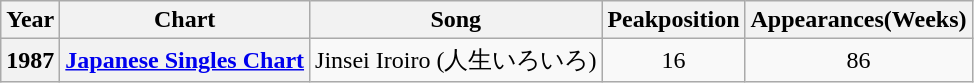<table class="wikitable plainrowheaders">
<tr>
<th>Year</th>
<th scope="col">Chart</th>
<th scope="col">Song</th>
<th scope="col">Peakposition</th>
<th scope="col">Appearances(Weeks)</th>
</tr>
<tr>
<th scope="row">1987</th>
<th scope="row"><a href='#'>Japanese Singles Chart</a></th>
<td style="text-align:center;">Jinsei Iroiro (人生いろいろ)</td>
<td style="text-align:center;">16</td>
<td style="text-align:center;">86</td>
</tr>
</table>
